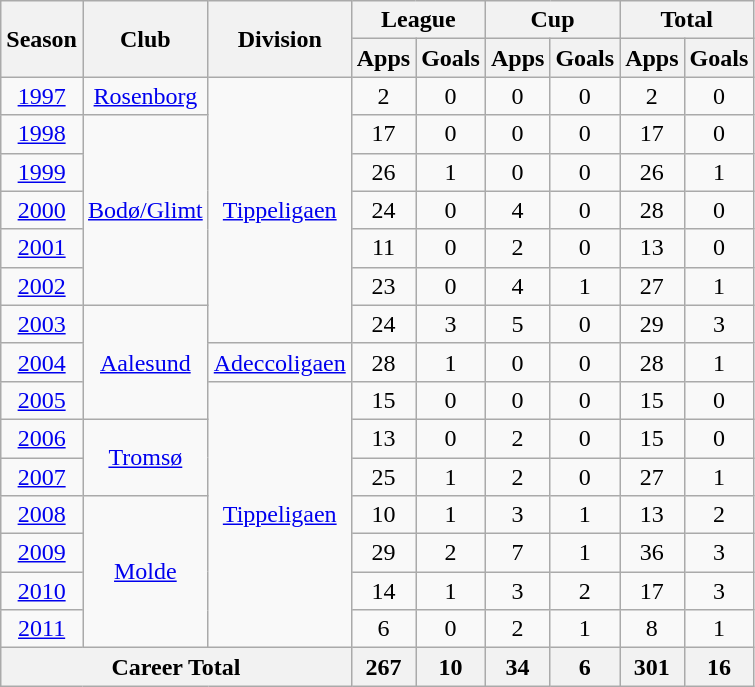<table class="wikitable" style="text-align: center;">
<tr>
<th rowspan="2">Season</th>
<th rowspan="2">Club</th>
<th rowspan="2">Division</th>
<th colspan="2">League</th>
<th colspan="2">Cup</th>
<th colspan="2">Total</th>
</tr>
<tr>
<th>Apps</th>
<th>Goals</th>
<th>Apps</th>
<th>Goals</th>
<th>Apps</th>
<th>Goals</th>
</tr>
<tr>
<td><a href='#'>1997</a></td>
<td rowspan="1" valign="center"><a href='#'>Rosenborg</a></td>
<td rowspan="7" valign="center"><a href='#'>Tippeligaen</a></td>
<td>2</td>
<td>0</td>
<td>0</td>
<td>0</td>
<td>2</td>
<td>0</td>
</tr>
<tr>
<td><a href='#'>1998</a></td>
<td rowspan="5" valign="center"><a href='#'>Bodø/Glimt</a></td>
<td>17</td>
<td>0</td>
<td>0</td>
<td>0</td>
<td>17</td>
<td>0</td>
</tr>
<tr>
<td><a href='#'>1999</a></td>
<td>26</td>
<td>1</td>
<td>0</td>
<td>0</td>
<td>26</td>
<td>1</td>
</tr>
<tr>
<td><a href='#'>2000</a></td>
<td>24</td>
<td>0</td>
<td>4</td>
<td>0</td>
<td>28</td>
<td>0</td>
</tr>
<tr>
<td><a href='#'>2001</a></td>
<td>11</td>
<td>0</td>
<td>2</td>
<td>0</td>
<td>13</td>
<td>0</td>
</tr>
<tr>
<td><a href='#'>2002</a></td>
<td>23</td>
<td>0</td>
<td>4</td>
<td>1</td>
<td>27</td>
<td>1</td>
</tr>
<tr>
<td><a href='#'>2003</a></td>
<td rowspan="3" valign="center"><a href='#'>Aalesund</a></td>
<td>24</td>
<td>3</td>
<td>5</td>
<td>0</td>
<td>29</td>
<td>3</td>
</tr>
<tr>
<td><a href='#'>2004</a></td>
<td><a href='#'>Adeccoligaen</a></td>
<td>28</td>
<td>1</td>
<td>0</td>
<td>0</td>
<td>28</td>
<td>1</td>
</tr>
<tr>
<td><a href='#'>2005</a></td>
<td rowspan="7" valign="center"><a href='#'>Tippeligaen</a></td>
<td>15</td>
<td>0</td>
<td>0</td>
<td>0</td>
<td>15</td>
<td>0</td>
</tr>
<tr>
<td><a href='#'>2006</a></td>
<td rowspan="2" valign="center"><a href='#'>Tromsø</a></td>
<td>13</td>
<td>0</td>
<td>2</td>
<td>0</td>
<td>15</td>
<td>0</td>
</tr>
<tr>
<td><a href='#'>2007</a></td>
<td>25</td>
<td>1</td>
<td>2</td>
<td>0</td>
<td>27</td>
<td>1</td>
</tr>
<tr>
<td><a href='#'>2008</a></td>
<td rowspan="4" valign="center"><a href='#'>Molde</a></td>
<td>10</td>
<td>1</td>
<td>3</td>
<td>1</td>
<td>13</td>
<td>2</td>
</tr>
<tr>
<td><a href='#'>2009</a></td>
<td>29</td>
<td>2</td>
<td>7</td>
<td>1</td>
<td>36</td>
<td>3</td>
</tr>
<tr>
<td><a href='#'>2010</a></td>
<td>14</td>
<td>1</td>
<td>3</td>
<td>2</td>
<td>17</td>
<td>3</td>
</tr>
<tr>
<td><a href='#'>2011</a></td>
<td>6</td>
<td>0</td>
<td>2</td>
<td>1</td>
<td>8</td>
<td>1</td>
</tr>
<tr>
<th colspan="3">Career Total</th>
<th>267</th>
<th>10</th>
<th>34</th>
<th>6</th>
<th>301</th>
<th>16</th>
</tr>
</table>
